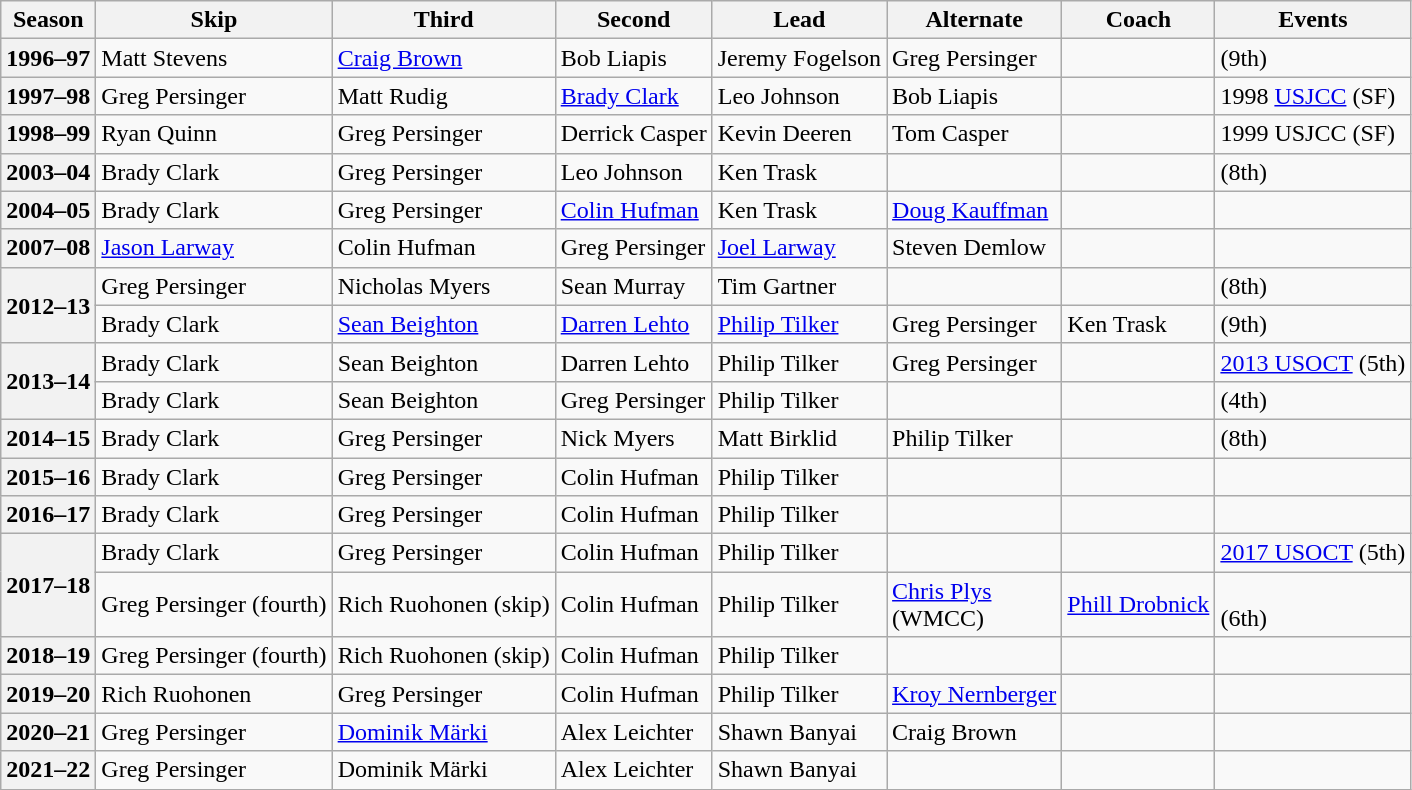<table class="wikitable">
<tr>
<th scope="col">Season</th>
<th scope="col">Skip</th>
<th scope="col">Third</th>
<th scope="col">Second</th>
<th scope="col">Lead</th>
<th scope="col">Alternate</th>
<th scope="col">Coach</th>
<th scope="col">Events</th>
</tr>
<tr>
<th scope="row">1996–97</th>
<td>Matt Stevens</td>
<td><a href='#'>Craig Brown</a></td>
<td>Bob Liapis</td>
<td>Jeremy Fogelson</td>
<td>Greg Persinger</td>
<td></td>
<td> (9th)</td>
</tr>
<tr>
<th scope="row">1997–98</th>
<td>Greg Persinger</td>
<td>Matt Rudig</td>
<td><a href='#'>Brady Clark</a></td>
<td>Leo Johnson</td>
<td>Bob Liapis</td>
<td></td>
<td>1998 <a href='#'>USJCC</a> (SF)</td>
</tr>
<tr>
<th scope="row">1998–99</th>
<td>Ryan Quinn</td>
<td>Greg Persinger</td>
<td>Derrick Casper</td>
<td>Kevin Deeren</td>
<td>Tom Casper</td>
<td></td>
<td>1999 USJCC (SF)</td>
</tr>
<tr>
<th scope="row">2003–04</th>
<td>Brady Clark</td>
<td>Greg Persinger</td>
<td>Leo Johnson</td>
<td>Ken Trask</td>
<td></td>
<td></td>
<td> (8th)</td>
</tr>
<tr>
<th scope="row">2004–05</th>
<td>Brady Clark</td>
<td>Greg Persinger</td>
<td><a href='#'>Colin Hufman</a></td>
<td>Ken Trask</td>
<td><a href='#'>Doug Kauffman</a></td>
<td></td>
<td> </td>
</tr>
<tr>
<th scope="row">2007–08</th>
<td><a href='#'>Jason Larway</a></td>
<td>Colin Hufman</td>
<td>Greg Persinger</td>
<td><a href='#'>Joel Larway</a></td>
<td>Steven Demlow</td>
<td></td>
<td> </td>
</tr>
<tr>
<th scope="row" rowspan=2>2012–13</th>
<td>Greg Persinger</td>
<td>Nicholas Myers</td>
<td>Sean Murray</td>
<td>Tim Gartner</td>
<td></td>
<td></td>
<td> (8th)</td>
</tr>
<tr>
<td>Brady Clark</td>
<td><a href='#'>Sean Beighton</a></td>
<td><a href='#'>Darren Lehto</a></td>
<td><a href='#'>Philip Tilker</a></td>
<td>Greg Persinger</td>
<td>Ken Trask</td>
<td> (9th)</td>
</tr>
<tr>
<th scope="row" rowspan=2>2013–14</th>
<td>Brady Clark</td>
<td>Sean Beighton</td>
<td>Darren Lehto</td>
<td>Philip Tilker</td>
<td>Greg Persinger</td>
<td></td>
<td><a href='#'>2013 USOCT</a> (5th)</td>
</tr>
<tr>
<td>Brady Clark</td>
<td>Sean Beighton</td>
<td>Greg Persinger</td>
<td>Philip Tilker</td>
<td></td>
<td></td>
<td> (4th)</td>
</tr>
<tr>
<th scope="row">2014–15</th>
<td>Brady Clark</td>
<td>Greg Persinger</td>
<td>Nick Myers</td>
<td>Matt Birklid</td>
<td>Philip Tilker</td>
<td></td>
<td> (8th)</td>
</tr>
<tr>
<th scope="row">2015–16</th>
<td>Brady Clark</td>
<td>Greg Persinger</td>
<td>Colin Hufman</td>
<td>Philip Tilker</td>
<td></td>
<td></td>
<td> </td>
</tr>
<tr>
<th scope="row">2016–17</th>
<td>Brady Clark</td>
<td>Greg Persinger</td>
<td>Colin Hufman</td>
<td>Philip Tilker</td>
<td></td>
<td></td>
<td> </td>
</tr>
<tr>
<th scope="row" rowspan=2>2017–18</th>
<td>Brady Clark</td>
<td>Greg Persinger</td>
<td>Colin Hufman</td>
<td>Philip Tilker</td>
<td></td>
<td></td>
<td><a href='#'>2017 USOCT</a> (5th)</td>
</tr>
<tr>
<td>Greg Persinger (fourth)</td>
<td>Rich Ruohonen (skip)</td>
<td>Colin Hufman</td>
<td>Philip Tilker</td>
<td><a href='#'>Chris Plys</a><br>(WMCC)</td>
<td><a href='#'>Phill Drobnick</a></td>
<td> <br> (6th)</td>
</tr>
<tr>
<th scope="row">2018–19</th>
<td>Greg Persinger (fourth)</td>
<td>Rich Ruohonen (skip)</td>
<td>Colin Hufman</td>
<td>Philip Tilker</td>
<td></td>
<td></td>
<td> </td>
</tr>
<tr>
<th scope="row">2019–20</th>
<td>Rich Ruohonen</td>
<td>Greg Persinger</td>
<td>Colin Hufman</td>
<td>Philip Tilker</td>
<td><a href='#'>Kroy Nernberger</a></td>
<td></td>
<td> </td>
</tr>
<tr>
<th scope="row">2020–21</th>
<td>Greg Persinger</td>
<td><a href='#'>Dominik Märki</a></td>
<td>Alex Leichter</td>
<td>Shawn Banyai</td>
<td>Craig Brown</td>
<td></td>
<td></td>
</tr>
<tr>
<th scope="row">2021–22</th>
<td>Greg Persinger</td>
<td>Dominik Märki</td>
<td>Alex Leichter</td>
<td>Shawn Banyai</td>
<td></td>
<td></td>
<td></td>
</tr>
</table>
